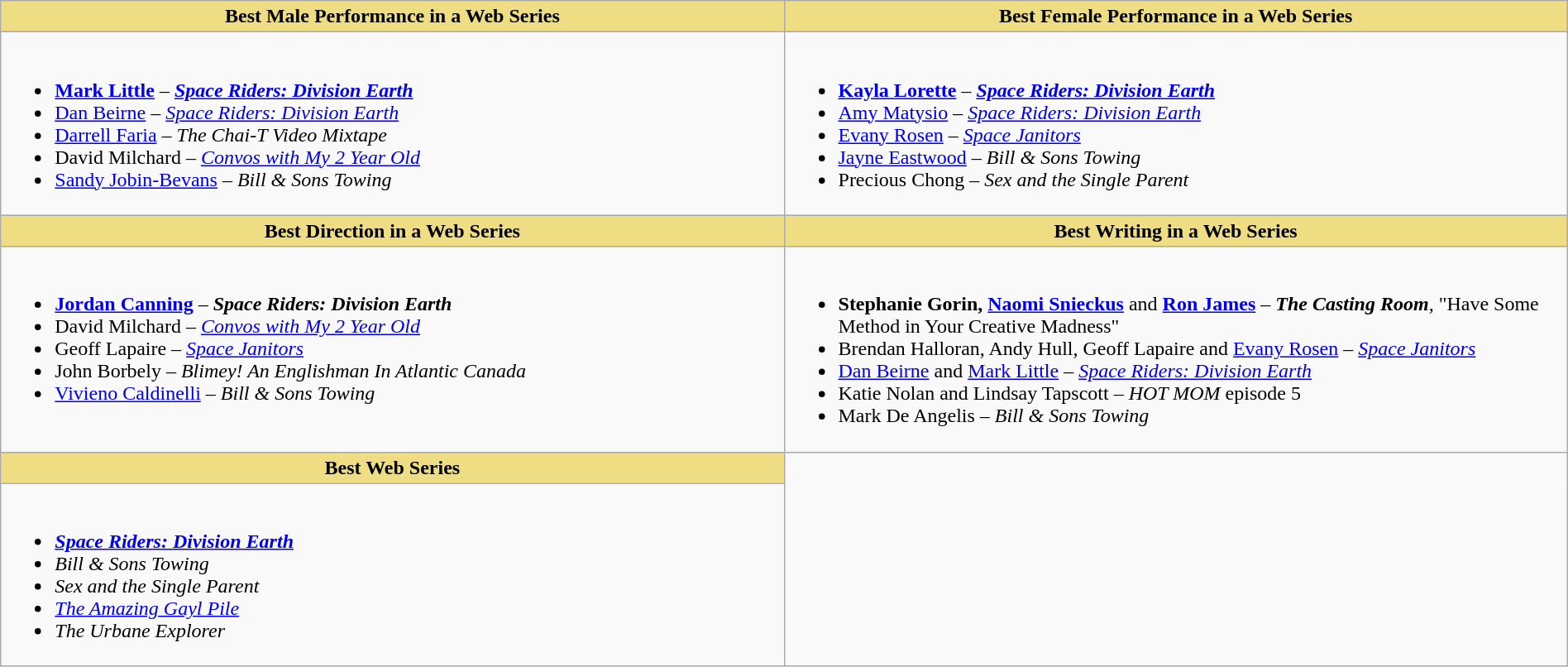<table class="wikitable" style="width:100%">
<tr>
<th style="background:#EEDD82; width:50%">Best Male Performance in a Web Series</th>
<th style="background:#EEDD82; width:50%">Best Female Performance in a Web Series</th>
</tr>
<tr>
<td valign="top"><br><ul><li> <strong><a href='#'>Mark Little</a></strong> – <strong><em><a href='#'>Space Riders: Division Earth</a></em></strong></li><li><a href='#'>Dan Beirne</a> – <em><a href='#'>Space Riders: Division Earth</a></em></li><li><a href='#'>Darrell Faria</a> – <em>The Chai-T Video Mixtape</em></li><li>David Milchard – <em><a href='#'>Convos with My 2 Year Old</a></em></li><li><a href='#'>Sandy Jobin-Bevans</a> – <em>Bill & Sons Towing</em></li></ul></td>
<td valign="top"><br><ul><li> <strong><a href='#'>Kayla Lorette</a></strong> – <strong><em><a href='#'>Space Riders: Division Earth</a></em></strong></li><li><a href='#'>Amy Matysio</a> – <em><a href='#'>Space Riders: Division Earth</a></em></li><li><a href='#'>Evany Rosen</a> – <em><a href='#'>Space Janitors</a></em></li><li><a href='#'>Jayne Eastwood</a> – <em>Bill & Sons Towing</em></li><li>Precious Chong – <em>Sex and the Single Parent</em></li></ul></td>
</tr>
<tr>
<th style="background:#EEDD82; width:50%">Best Direction in a Web Series</th>
<th style="background:#EEDD82; width:50%">Best Writing in a Web Series</th>
</tr>
<tr>
<td valign="top"><br><ul><li> <strong><a href='#'>Jordan Canning</a></strong> – <strong><em>Space Riders: Division Earth</em></strong></li><li>David Milchard – <em><a href='#'>Convos with My 2 Year Old</a></em></li><li>Geoff Lapaire – <em><a href='#'>Space Janitors</a></em></li><li>John Borbely – <em>Blimey! An Englishman In Atlantic Canada</em></li><li><a href='#'>Vivieno Caldinelli</a> – <em>Bill & Sons Towing</em></li></ul></td>
<td valign="top"><br><ul><li> <strong>Stephanie Gorin, <a href='#'>Naomi Snieckus</a></strong> and <strong><a href='#'>Ron James</a></strong> – <strong><em>The Casting Room</em></strong>, "Have Some Method in Your Creative Madness"</li><li>Brendan Halloran, Andy Hull, Geoff Lapaire and <a href='#'>Evany Rosen</a> – <em><a href='#'>Space Janitors</a></em></li><li><a href='#'>Dan Beirne</a> and <a href='#'>Mark Little</a> – <em><a href='#'>Space Riders: Division Earth</a></em></li><li>Katie Nolan and Lindsay Tapscott – <em>HOT MOM</em> episode 5</li><li>Mark De Angelis – <em>Bill & Sons Towing</em></li></ul></td>
</tr>
<tr>
<th style="background:#EEDD82; width:50%">Best Web Series</th>
</tr>
<tr>
<td valign="top"><br><ul><li> <strong><em><a href='#'>Space Riders: Division Earth</a></em></strong></li><li><em>Bill & Sons Towing</em></li><li><em>Sex and the Single Parent</em></li><li><em><a href='#'>The Amazing Gayl Pile</a></em></li><li><em>The Urbane Explorer</em></li></ul></td>
</tr>
</table>
